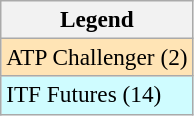<table class=wikitable style=font-size:97%>
<tr>
<th>Legend</th>
</tr>
<tr bgcolor=moccasin>
<td>ATP Challenger (2)</td>
</tr>
<tr bgcolor=cffcff>
<td>ITF Futures (14)</td>
</tr>
</table>
